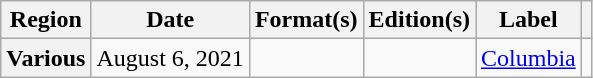<table class="wikitable plainrowheaders">
<tr>
<th scope="col">Region</th>
<th scope="col">Date</th>
<th scope="col">Format(s)</th>
<th scope="col">Edition(s)</th>
<th scope="col">Label</th>
<th scope="col"></th>
</tr>
<tr>
<th scope="row">Various</th>
<td>August 6, 2021</td>
<td></td>
<td></td>
<td><a href='#'>Columbia</a></td>
<td></td>
</tr>
</table>
